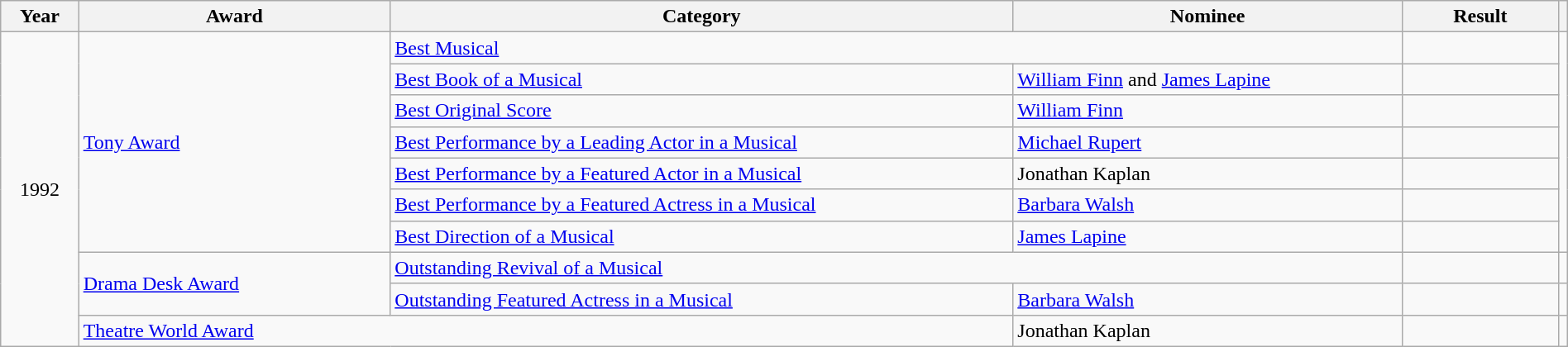<table class="wikitable" width="100%">
<tr>
<th width="5%">Year</th>
<th width="20%">Award</th>
<th width="40%">Category</th>
<th width="25%">Nominee</th>
<th width="10%">Result</th>
<th></th>
</tr>
<tr>
<td rowspan="10" align="center">1992</td>
<td rowspan="7"><a href='#'>Tony Award</a></td>
<td colspan="2"><a href='#'>Best Musical</a></td>
<td></td>
<td rowspan="7"></td>
</tr>
<tr>
<td><a href='#'>Best Book of a Musical</a></td>
<td><a href='#'>William Finn</a> and <a href='#'>James Lapine</a></td>
<td></td>
</tr>
<tr>
<td><a href='#'>Best Original Score</a></td>
<td><a href='#'>William Finn</a></td>
<td></td>
</tr>
<tr>
<td><a href='#'>Best Performance by a Leading Actor in a Musical</a></td>
<td><a href='#'>Michael Rupert</a></td>
<td></td>
</tr>
<tr>
<td><a href='#'>Best Performance by a Featured Actor in a Musical</a></td>
<td>Jonathan Kaplan</td>
<td></td>
</tr>
<tr>
<td><a href='#'>Best Performance by a Featured Actress in a Musical</a></td>
<td><a href='#'>Barbara Walsh</a></td>
<td></td>
</tr>
<tr>
<td><a href='#'>Best Direction of a Musical</a></td>
<td><a href='#'>James Lapine</a></td>
<td></td>
</tr>
<tr>
<td rowspan="2"><a href='#'>Drama Desk Award</a></td>
<td colspan="2"><a href='#'>Outstanding Revival of a Musical</a></td>
<td></td>
<td></td>
</tr>
<tr>
<td><a href='#'>Outstanding Featured Actress in a Musical</a></td>
<td><a href='#'>Barbara Walsh</a></td>
<td></td>
<td></td>
</tr>
<tr>
<td colspan="2"><a href='#'>Theatre World Award</a></td>
<td>Jonathan Kaplan</td>
<td></td>
<td></td>
</tr>
</table>
